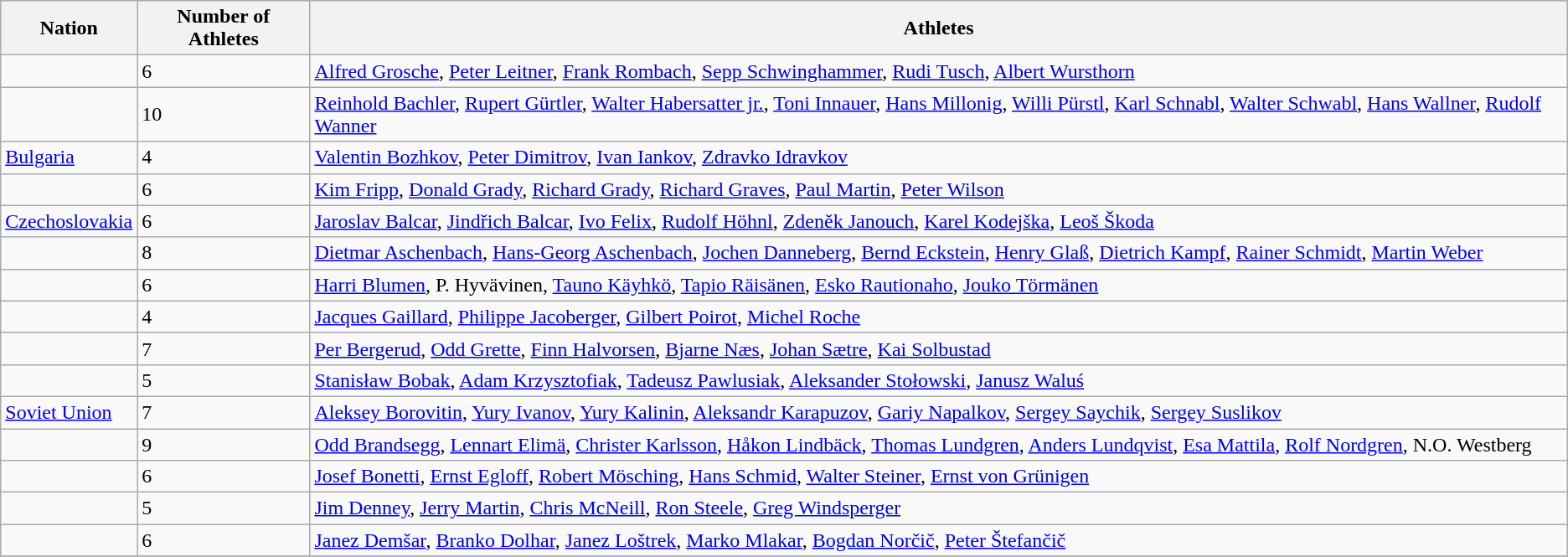<table class="wikitable sortable">
<tr>
<th class="unsortable">Nation</th>
<th>Number of Athletes</th>
<th class="unsortable">Athletes</th>
</tr>
<tr>
<td></td>
<td>6</td>
<td><a href='#'>Alfred Grosche</a>, <a href='#'>Peter Leitner</a>, <a href='#'>Frank Rombach</a>, <a href='#'>Sepp Schwinghammer</a>, <a href='#'>Rudi Tusch</a>, <a href='#'>Albert Wursthorn</a></td>
</tr>
<tr>
<td></td>
<td>10</td>
<td><a href='#'>Reinhold Bachler</a>, <a href='#'>Rupert Gürtler</a>, <a href='#'>Walter Habersatter jr.</a>, <a href='#'>Toni Innauer</a>, <a href='#'>Hans Millonig</a>, <a href='#'>Willi Pürstl</a>, <a href='#'>Karl Schnabl</a>, <a href='#'>Walter Schwabl</a>, <a href='#'>Hans Wallner</a>, <a href='#'>Rudolf Wanner</a></td>
</tr>
<tr>
<td> <a href='#'>Bulgaria</a></td>
<td>4</td>
<td><a href='#'>Valentin Bozhkov</a>, <a href='#'>Peter Dimitrov</a>, <a href='#'>Ivan Iankov</a>, <a href='#'>Zdravko Idravkov</a></td>
</tr>
<tr>
<td></td>
<td>6</td>
<td><a href='#'>Kim Fripp</a>, <a href='#'>Donald Grady</a>, <a href='#'>Richard Grady</a>, <a href='#'>Richard Graves</a>, <a href='#'>Paul Martin</a>, <a href='#'>Peter Wilson</a></td>
</tr>
<tr>
<td> <a href='#'>Czechoslovakia</a></td>
<td>6</td>
<td><a href='#'>Jaroslav Balcar</a>, <a href='#'>Jindřich Balcar</a>, <a href='#'>Ivo Felix</a>, <a href='#'>Rudolf Höhnl</a>, <a href='#'>Zdeněk Janouch</a>, <a href='#'>Karel Kodejška</a>, <a href='#'>Leoš Škoda</a></td>
</tr>
<tr>
<td></td>
<td>8</td>
<td><a href='#'>Dietmar Aschenbach</a>, <a href='#'>Hans-Georg Aschenbach</a>, <a href='#'>Jochen Danneberg</a>, <a href='#'>Bernd Eckstein</a>, <a href='#'>Henry Glaß</a>, <a href='#'>Dietrich Kampf</a>, <a href='#'>Rainer Schmidt</a>, <a href='#'>Martin Weber</a></td>
</tr>
<tr>
<td></td>
<td>6</td>
<td><a href='#'>Harri Blumen</a>, P. Hyvävinen, <a href='#'>Tauno Käyhkö</a>, <a href='#'>Tapio Räisänen</a>, <a href='#'>Esko Rautionaho</a>, <a href='#'>Jouko Törmänen</a></td>
</tr>
<tr>
<td></td>
<td>4</td>
<td><a href='#'>Jacques Gaillard</a>, <a href='#'>Philippe Jacoberger</a>, <a href='#'>Gilbert Poirot</a>, <a href='#'>Michel Roche</a></td>
</tr>
<tr>
<td></td>
<td>7</td>
<td><a href='#'>Per Bergerud</a>, <a href='#'>Odd Grette</a>, <a href='#'>Finn Halvorsen</a>, <a href='#'>Bjarne Næs</a>, <a href='#'>Johan Sætre</a>, <a href='#'>Kai Solbustad</a></td>
</tr>
<tr>
<td></td>
<td>5</td>
<td><a href='#'>Stanisław Bobak</a>, <a href='#'>Adam Krzysztofiak</a>, <a href='#'>Tadeusz Pawlusiak</a>, <a href='#'>Aleksander Stołowski</a>, <a href='#'>Janusz Waluś</a></td>
</tr>
<tr>
<td> <a href='#'>Soviet Union</a></td>
<td>7</td>
<td><a href='#'>Aleksey Borovitin</a>, <a href='#'>Yury Ivanov</a>, <a href='#'>Yury Kalinin</a>, <a href='#'>Aleksandr Karapuzov</a>, <a href='#'>Gariy Napalkov</a>, <a href='#'>Sergey Saychik</a>, <a href='#'>Sergey Suslikov</a></td>
</tr>
<tr>
<td></td>
<td>9</td>
<td><a href='#'>Odd Brandsegg</a>, <a href='#'>Lennart Elimä</a>, <a href='#'>Christer Karlsson</a>, <a href='#'>Håkon Lindbäck</a>, <a href='#'>Thomas Lundgren</a>, <a href='#'>Anders Lundqvist</a>, <a href='#'>Esa Mattila</a>, <a href='#'>Rolf Nordgren</a>, N.O. Westberg</td>
</tr>
<tr>
<td></td>
<td>6</td>
<td><a href='#'>Josef Bonetti</a>, <a href='#'>Ernst Egloff</a>, <a href='#'>Robert Mösching</a>, <a href='#'>Hans Schmid</a>, <a href='#'>Walter Steiner</a>, <a href='#'>Ernst von Grünigen</a></td>
</tr>
<tr>
<td></td>
<td>5</td>
<td><a href='#'>Jim Denney</a>, <a href='#'>Jerry Martin</a>, <a href='#'>Chris McNeill</a>, <a href='#'>Ron Steele</a>, <a href='#'>Greg Windsperger</a></td>
</tr>
<tr>
<td></td>
<td>6</td>
<td><a href='#'>Janez Demšar</a>, <a href='#'>Branko Dolhar</a>, <a href='#'>Janez Loštrek</a>, <a href='#'>Marko Mlakar</a>, <a href='#'>Bogdan Norčič</a>, <a href='#'>Peter Štefančič</a></td>
</tr>
<tr>
</tr>
</table>
